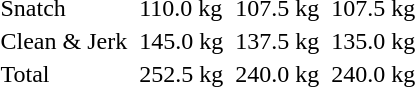<table>
<tr>
<td>Snatch</td>
<td></td>
<td>110.0 kg</td>
<td></td>
<td>107.5 kg</td>
<td></td>
<td>107.5 kg</td>
</tr>
<tr>
<td>Clean & Jerk</td>
<td></td>
<td>145.0 kg</td>
<td></td>
<td>137.5 kg</td>
<td></td>
<td>135.0 kg</td>
</tr>
<tr>
<td>Total</td>
<td></td>
<td>252.5 kg</td>
<td></td>
<td>240.0 kg</td>
<td></td>
<td>240.0 kg</td>
</tr>
</table>
